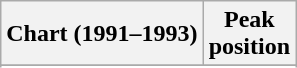<table class="wikitable sortable plainrowheaders" style="text-align:center">
<tr>
<th scope="col">Chart (1991–1993)</th>
<th scope="col">Peak<br>position</th>
</tr>
<tr>
</tr>
<tr>
</tr>
<tr>
</tr>
</table>
